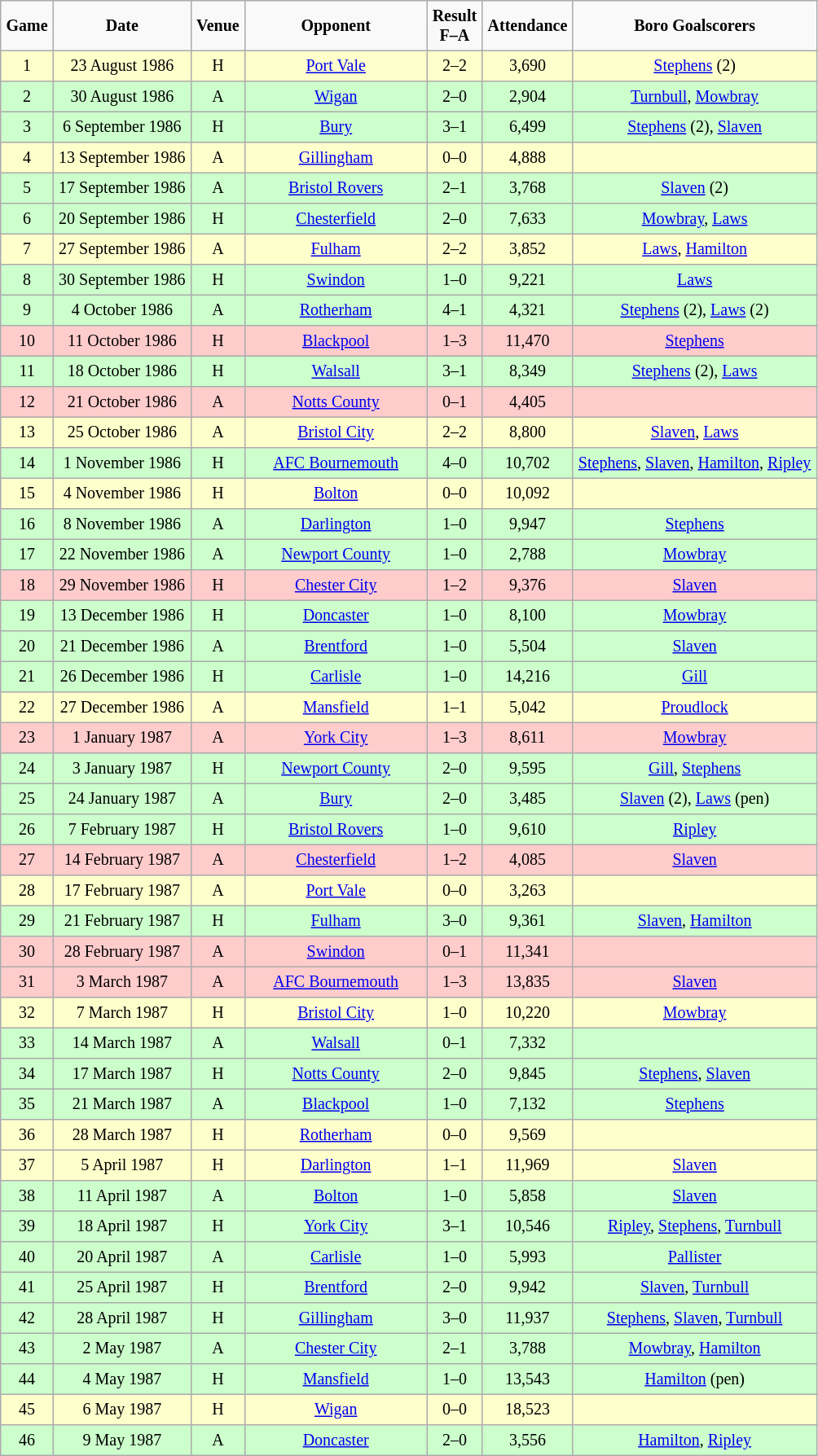<table border="2" cellpadding="4" cellspacing="0" style="text-align:center; margin: 1em 1em 1em 0; background: #f9f9f9; border: 1px #aaa solid; border-collapse: collapse; font-size: smaller;">
<tr>
<th>Game</th>
<th>Date</th>
<th>Venue</th>
<th width="140px">Opponent</th>
<th>Result<br>F–A</th>
<th>Attendance</th>
<th>Boro Goalscorers</th>
</tr>
<tr bgcolor="#FFFFCC">
<td>1</td>
<td>23 August 1986</td>
<td>H</td>
<td><a href='#'>Port Vale</a></td>
<td>2–2</td>
<td>3,690</td>
<td><a href='#'>Stephens</a> (2)</td>
</tr>
<tr bgcolor="#CCFFCC">
<td>2</td>
<td>30 August 1986</td>
<td>A</td>
<td><a href='#'>Wigan</a></td>
<td>2–0</td>
<td>2,904</td>
<td><a href='#'>Turnbull</a>, <a href='#'>Mowbray</a></td>
</tr>
<tr bgcolor="#CCFFCC">
<td>3</td>
<td>6 September 1986</td>
<td>H</td>
<td><a href='#'>Bury</a></td>
<td>3–1</td>
<td>6,499</td>
<td><a href='#'>Stephens</a> (2), <a href='#'>Slaven</a></td>
</tr>
<tr bgcolor="#FFFFCC">
<td>4</td>
<td>13 September 1986</td>
<td>A</td>
<td><a href='#'>Gillingham</a></td>
<td>0–0</td>
<td>4,888</td>
<td></td>
</tr>
<tr bgcolor="#CCFFCC">
<td>5</td>
<td>17 September 1986</td>
<td>A</td>
<td><a href='#'>Bristol Rovers</a></td>
<td>2–1</td>
<td>3,768</td>
<td><a href='#'>Slaven</a> (2)</td>
</tr>
<tr bgcolor="#CCFFCC">
<td>6</td>
<td>20 September 1986</td>
<td>H</td>
<td><a href='#'>Chesterfield</a></td>
<td>2–0</td>
<td>7,633</td>
<td><a href='#'>Mowbray</a>, <a href='#'>Laws</a></td>
</tr>
<tr bgcolor="#FFFFCC">
<td>7</td>
<td>27 September 1986</td>
<td>A</td>
<td><a href='#'>Fulham</a></td>
<td>2–2</td>
<td>3,852</td>
<td><a href='#'>Laws</a>, <a href='#'>Hamilton</a></td>
</tr>
<tr bgcolor="#CCFFCC">
<td>8</td>
<td>30 September 1986</td>
<td>H</td>
<td><a href='#'>Swindon</a></td>
<td>1–0</td>
<td>9,221</td>
<td><a href='#'>Laws</a></td>
</tr>
<tr bgcolor="#CCFFCC">
<td>9</td>
<td>4 October 1986</td>
<td>A</td>
<td><a href='#'>Rotherham</a></td>
<td>4–1</td>
<td>4,321</td>
<td><a href='#'>Stephens</a>  (2), <a href='#'>Laws</a> (2)</td>
</tr>
<tr bgcolor="#FFCCCC">
<td>10</td>
<td>11 October 1986</td>
<td>H</td>
<td><a href='#'>Blackpool</a></td>
<td>1–3</td>
<td>11,470</td>
<td><a href='#'>Stephens</a></td>
</tr>
<tr bgcolor="#CCFFCC">
<td>11</td>
<td>18 October 1986</td>
<td>H</td>
<td><a href='#'>Walsall</a></td>
<td>3–1</td>
<td>8,349</td>
<td><a href='#'>Stephens</a>  (2), <a href='#'>Laws</a></td>
</tr>
<tr bgcolor="#FFCCCC">
<td>12</td>
<td>21 October 1986</td>
<td>A</td>
<td><a href='#'>Notts County</a></td>
<td>0–1</td>
<td>4,405</td>
<td></td>
</tr>
<tr bgcolor="#FFFFCC">
<td>13</td>
<td>25 October 1986</td>
<td>A</td>
<td><a href='#'>Bristol City</a></td>
<td>2–2</td>
<td>8,800</td>
<td><a href='#'>Slaven</a>, <a href='#'>Laws</a></td>
</tr>
<tr bgcolor="#CCFFCC">
<td>14</td>
<td>1 November 1986</td>
<td>H</td>
<td><a href='#'>AFC Bournemouth</a></td>
<td>4–0</td>
<td>10,702</td>
<td><a href='#'>Stephens</a>, <a href='#'>Slaven</a>, <a href='#'>Hamilton</a>, <a href='#'>Ripley</a></td>
</tr>
<tr bgcolor="#FFFFCC">
<td>15</td>
<td>4 November 1986</td>
<td>H</td>
<td><a href='#'>Bolton</a></td>
<td>0–0</td>
<td>10,092</td>
<td></td>
</tr>
<tr bgcolor="#CCFFCC">
<td>16</td>
<td>8 November 1986</td>
<td>A</td>
<td><a href='#'>Darlington</a></td>
<td>1–0</td>
<td>9,947</td>
<td><a href='#'>Stephens</a></td>
</tr>
<tr bgcolor="#CCFFCC">
<td>17</td>
<td>22 November 1986</td>
<td>A</td>
<td><a href='#'>Newport County</a></td>
<td>1–0</td>
<td>2,788</td>
<td><a href='#'>Mowbray</a></td>
</tr>
<tr bgcolor="#FFCCCC">
<td>18</td>
<td>29 November 1986</td>
<td>H</td>
<td><a href='#'>Chester City</a></td>
<td>1–2</td>
<td>9,376</td>
<td><a href='#'>Slaven</a></td>
</tr>
<tr bgcolor="#CCFFCC">
<td>19</td>
<td>13 December 1986</td>
<td>H</td>
<td><a href='#'>Doncaster</a></td>
<td>1–0</td>
<td>8,100</td>
<td><a href='#'>Mowbray</a></td>
</tr>
<tr bgcolor="#CCFFCC">
<td>20</td>
<td>21 December 1986</td>
<td>A</td>
<td><a href='#'>Brentford</a></td>
<td>1–0</td>
<td>5,504</td>
<td><a href='#'>Slaven</a></td>
</tr>
<tr bgcolor="#CCFFCC">
<td>21</td>
<td>26 December 1986</td>
<td>H</td>
<td><a href='#'>Carlisle</a></td>
<td>1–0</td>
<td>14,216</td>
<td><a href='#'>Gill</a></td>
</tr>
<tr bgcolor="#FFFFCC">
<td>22</td>
<td>27 December 1986</td>
<td>A</td>
<td><a href='#'>Mansfield</a></td>
<td>1–1</td>
<td>5,042</td>
<td><a href='#'>Proudlock</a></td>
</tr>
<tr bgcolor="#FFCCCC">
<td>23</td>
<td>1 January 1987</td>
<td>A</td>
<td><a href='#'>York City</a></td>
<td>1–3</td>
<td>8,611</td>
<td><a href='#'>Mowbray</a></td>
</tr>
<tr bgcolor="#CCFFCC">
<td>24</td>
<td>3 January 1987</td>
<td>H</td>
<td><a href='#'>Newport County</a></td>
<td>2–0</td>
<td>9,595</td>
<td><a href='#'>Gill</a>, <a href='#'>Stephens</a></td>
</tr>
<tr bgcolor="#CCFFCC">
<td>25</td>
<td>24 January 1987</td>
<td>A</td>
<td><a href='#'>Bury</a></td>
<td>2–0</td>
<td>3,485</td>
<td><a href='#'>Slaven</a>  (2), <a href='#'>Laws</a> (pen)</td>
</tr>
<tr bgcolor="#CCFFCC">
<td>26</td>
<td>7 February 1987</td>
<td>H</td>
<td><a href='#'>Bristol Rovers</a></td>
<td>1–0</td>
<td>9,610</td>
<td><a href='#'>Ripley</a></td>
</tr>
<tr bgcolor="#FFCCCC">
<td>27</td>
<td>14 February 1987</td>
<td>A</td>
<td><a href='#'>Chesterfield</a></td>
<td>1–2</td>
<td>4,085</td>
<td><a href='#'>Slaven</a></td>
</tr>
<tr bgcolor="#FFFFCC">
<td>28</td>
<td>17 February 1987</td>
<td>A</td>
<td><a href='#'>Port Vale</a></td>
<td>0–0</td>
<td>3,263</td>
<td></td>
</tr>
<tr bgcolor="#CCFFCC">
<td>29</td>
<td>21 February 1987</td>
<td>H</td>
<td><a href='#'>Fulham</a></td>
<td>3–0</td>
<td>9,361</td>
<td><a href='#'>Slaven</a>,  <a href='#'>Hamilton</a></td>
</tr>
<tr bgcolor="#FFCCCC">
<td>30</td>
<td>28 February 1987</td>
<td>A</td>
<td><a href='#'>Swindon</a></td>
<td>0–1</td>
<td>11,341</td>
<td></td>
</tr>
<tr bgcolor="#FFCCCC">
<td>31</td>
<td>3 March 1987</td>
<td>A</td>
<td><a href='#'>AFC Bournemouth</a></td>
<td>1–3</td>
<td>13,835</td>
<td><a href='#'>Slaven</a></td>
</tr>
<tr bgcolor="#FFFFCC">
<td>32</td>
<td>7 March 1987</td>
<td>H</td>
<td><a href='#'>Bristol City</a></td>
<td>1–0</td>
<td>10,220</td>
<td><a href='#'>Mowbray</a></td>
</tr>
<tr bgcolor="#CCFFCC">
<td>33</td>
<td>14 March 1987</td>
<td>A</td>
<td><a href='#'>Walsall</a></td>
<td>0–1</td>
<td>7,332</td>
<td></td>
</tr>
<tr bgcolor="#CCFFCC">
<td>34</td>
<td>17 March 1987</td>
<td>H</td>
<td><a href='#'>Notts County</a></td>
<td>2–0</td>
<td>9,845</td>
<td><a href='#'>Stephens</a>, <a href='#'>Slaven</a></td>
</tr>
<tr bgcolor="#CCFFCC">
<td>35</td>
<td>21 March 1987</td>
<td>A</td>
<td><a href='#'>Blackpool</a></td>
<td>1–0</td>
<td>7,132</td>
<td><a href='#'>Stephens</a></td>
</tr>
<tr bgcolor="#FFFFCC">
<td>36</td>
<td>28 March 1987</td>
<td>H</td>
<td><a href='#'>Rotherham</a></td>
<td>0–0</td>
<td>9,569</td>
<td></td>
</tr>
<tr bgcolor="#FFFFCC">
<td>37</td>
<td>5 April 1987</td>
<td>H</td>
<td><a href='#'>Darlington</a></td>
<td>1–1</td>
<td>11,969</td>
<td><a href='#'>Slaven</a></td>
</tr>
<tr bgcolor="#CCFFCC">
<td>38</td>
<td>11 April 1987</td>
<td>A</td>
<td><a href='#'>Bolton</a></td>
<td>1–0</td>
<td>5,858</td>
<td><a href='#'>Slaven</a></td>
</tr>
<tr bgcolor="#CCFFCC">
<td>39</td>
<td>18 April 1987</td>
<td>H</td>
<td><a href='#'>York City</a></td>
<td>3–1</td>
<td>10,546</td>
<td><a href='#'>Ripley</a>, <a href='#'>Stephens</a>, <a href='#'>Turnbull</a></td>
</tr>
<tr bgcolor="#CCFFCC">
<td>40</td>
<td>20 April 1987</td>
<td>A</td>
<td><a href='#'>Carlisle</a></td>
<td>1–0</td>
<td>5,993</td>
<td><a href='#'>Pallister</a></td>
</tr>
<tr bgcolor="#CCFFCC">
<td>41</td>
<td>25 April 1987</td>
<td>H</td>
<td><a href='#'>Brentford</a></td>
<td>2–0</td>
<td>9,942</td>
<td><a href='#'>Slaven</a>, <a href='#'>Turnbull</a></td>
</tr>
<tr bgcolor="#CCFFCC">
<td>42</td>
<td>28 April 1987</td>
<td>H</td>
<td><a href='#'>Gillingham</a></td>
<td>3–0</td>
<td>11,937</td>
<td><a href='#'>Stephens</a>, <a href='#'>Slaven</a>, <a href='#'>Turnbull</a></td>
</tr>
<tr bgcolor="#CCFFCC">
<td>43</td>
<td>2 May 1987</td>
<td>A</td>
<td><a href='#'>Chester City</a></td>
<td>2–1</td>
<td>3,788</td>
<td><a href='#'>Mowbray</a>, <a href='#'>Hamilton</a></td>
</tr>
<tr bgcolor="#CCFFCC">
<td>44</td>
<td>4 May 1987</td>
<td>H</td>
<td><a href='#'>Mansfield</a></td>
<td>1–0</td>
<td>13,543</td>
<td><a href='#'>Hamilton</a> (pen)</td>
</tr>
<tr bgcolor="#FFFFCC">
<td>45</td>
<td>6 May 1987</td>
<td>H</td>
<td><a href='#'>Wigan</a></td>
<td>0–0</td>
<td>18,523</td>
<td></td>
</tr>
<tr bgcolor="#CCFFCC">
<td>46</td>
<td>9 May 1987</td>
<td>A</td>
<td><a href='#'>Doncaster</a></td>
<td>2–0</td>
<td>3,556</td>
<td><a href='#'>Hamilton</a>, <a href='#'>Ripley</a></td>
</tr>
</table>
